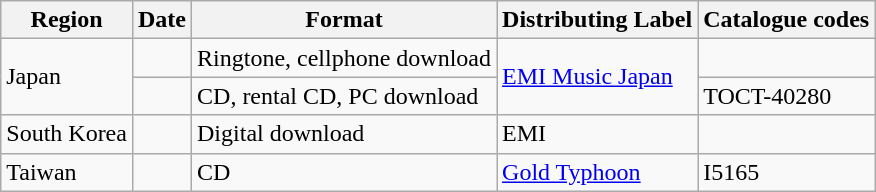<table class="wikitable">
<tr>
<th>Region</th>
<th>Date</th>
<th>Format</th>
<th>Distributing Label</th>
<th>Catalogue codes</th>
</tr>
<tr>
<td rowspan=2>Japan</td>
<td></td>
<td>Ringtone, cellphone download</td>
<td rowspan=2><a href='#'>EMI Music Japan</a></td>
<td></td>
</tr>
<tr>
<td></td>
<td>CD, rental CD, PC download</td>
<td>TOCT-40280</td>
</tr>
<tr>
<td>South Korea</td>
<td></td>
<td>Digital download</td>
<td>EMI</td>
<td></td>
</tr>
<tr>
<td>Taiwan</td>
<td></td>
<td>CD</td>
<td><a href='#'>Gold Typhoon</a></td>
<td>I5165</td>
</tr>
</table>
